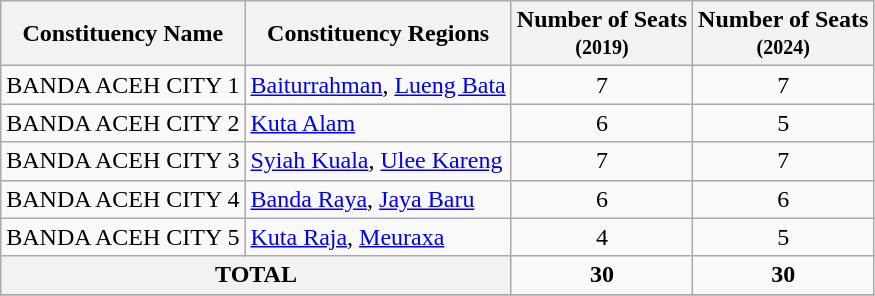<table class="wikitable">
<tr>
<th>Constituency Name</th>
<th>Constituency Regions</th>
<th>Number of Seats<br><small>(2019)</small></th>
<th>Number of Seats<br><small>(2024)</small></th>
</tr>
<tr>
<td align=center>BANDA ACEH CITY 1</td>
<td><a href='#'>Baiturrahman</a>, <a href='#'>Lueng Bata</a></td>
<td align=center>7</td>
<td align=center> 7</td>
</tr>
<tr>
<td align=center>BANDA ACEH CITY 2</td>
<td><a href='#'>Kuta Alam</a></td>
<td align=center>6</td>
<td align=center> 5</td>
</tr>
<tr>
<td align=center>BANDA ACEH CITY 3</td>
<td><a href='#'>Syiah Kuala</a>, <a href='#'>Ulee Kareng</a></td>
<td align=center>7</td>
<td align=center> 7</td>
</tr>
<tr>
<td align=center>BANDA ACEH CITY 4</td>
<td><a href='#'>Banda Raya</a>, <a href='#'>Jaya Baru</a></td>
<td align=center>6</td>
<td align=center> 6</td>
</tr>
<tr>
<td align=center>BANDA ACEH CITY 5</td>
<td><a href='#'>Kuta Raja</a>, <a href='#'>Meuraxa</a></td>
<td align=center>4</td>
<td align=center> 5</td>
</tr>
<tr>
<th colspan=2>TOTAL</th>
<td align=center><strong>30</strong></td>
<td align=center> <strong>30</strong></td>
</tr>
<tr>
</tr>
</table>
